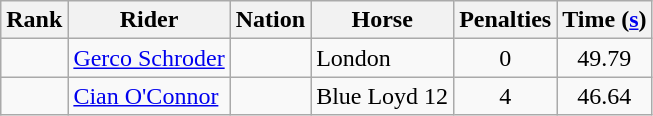<table class="wikitable sortable" style="text-align:center">
<tr>
<th>Rank</th>
<th>Rider</th>
<th>Nation</th>
<th>Horse</th>
<th>Penalties</th>
<th>Time (<a href='#'>s</a>)</th>
</tr>
<tr>
<td></td>
<td align=left><a href='#'>Gerco Schroder</a></td>
<td align=left></td>
<td align=left>London</td>
<td>0</td>
<td>49.79</td>
</tr>
<tr>
<td></td>
<td align=left><a href='#'>Cian O'Connor</a></td>
<td align=left></td>
<td align=left>Blue Loyd 12</td>
<td>4</td>
<td>46.64</td>
</tr>
</table>
